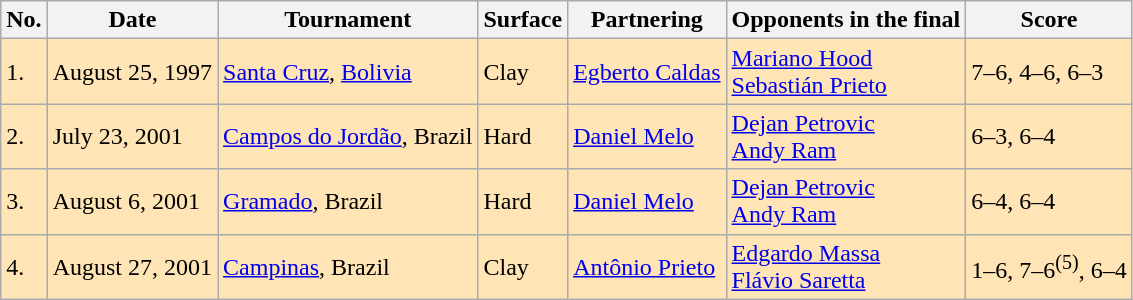<table class="sortable wikitable">
<tr>
<th>No.</th>
<th>Date</th>
<th>Tournament</th>
<th>Surface</th>
<th>Partnering</th>
<th>Opponents in the final</th>
<th>Score</th>
</tr>
<tr bgcolor="moccasin">
<td>1.</td>
<td>August 25, 1997</td>
<td><a href='#'>Santa Cruz</a>, <a href='#'>Bolivia</a></td>
<td>Clay</td>
<td> <a href='#'>Egberto Caldas</a></td>
<td> <a href='#'>Mariano Hood</a> <br>  <a href='#'>Sebastián Prieto</a></td>
<td>7–6, 4–6, 6–3</td>
</tr>
<tr bgcolor="moccasin">
<td>2.</td>
<td>July 23, 2001</td>
<td><a href='#'>Campos do Jordão</a>, Brazil</td>
<td>Hard</td>
<td> <a href='#'>Daniel Melo</a></td>
<td> <a href='#'>Dejan Petrovic</a> <br>  <a href='#'>Andy Ram</a></td>
<td>6–3, 6–4</td>
</tr>
<tr bgcolor="moccasin">
<td>3.</td>
<td>August 6, 2001</td>
<td><a href='#'>Gramado</a>, Brazil</td>
<td>Hard</td>
<td> <a href='#'>Daniel Melo</a></td>
<td> <a href='#'>Dejan Petrovic</a> <br>  <a href='#'>Andy Ram</a></td>
<td>6–4, 6–4</td>
</tr>
<tr bgcolor="moccasin">
<td>4.</td>
<td>August 27, 2001</td>
<td><a href='#'>Campinas</a>, Brazil</td>
<td>Clay</td>
<td> <a href='#'>Antônio Prieto</a></td>
<td> <a href='#'>Edgardo Massa</a> <br>  <a href='#'>Flávio Saretta</a></td>
<td>1–6, 7–6<sup>(5)</sup>, 6–4</td>
</tr>
</table>
